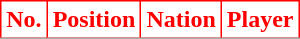<table class="wikitable sortable">
<tr>
<th style="background:white; color:red; border:1px solid red;" scope="col">No.</th>
<th style="background:white; color:red; border:1px solid red;" scope="col">Position</th>
<th style="background:white; color:red; border:1px solid red;" scope="col">Nation</th>
<th style="background:white; color:red; border:1px solid red;" scope="col">Player</th>
</tr>
<tr>
</tr>
</table>
